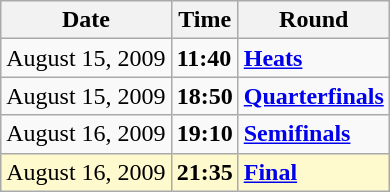<table class="wikitable">
<tr>
<th>Date</th>
<th>Time</th>
<th>Round</th>
</tr>
<tr>
<td>August 15, 2009</td>
<td><strong>11:40</strong></td>
<td><strong><a href='#'>Heats</a></strong></td>
</tr>
<tr>
<td>August 15, 2009</td>
<td><strong>18:50</strong></td>
<td><strong><a href='#'>Quarterfinals</a></strong></td>
</tr>
<tr>
<td>August 16, 2009</td>
<td><strong>19:10</strong></td>
<td><strong><a href='#'>Semifinals</a></strong></td>
</tr>
<tr style=background:lemonchiffon>
<td>August 16, 2009</td>
<td><strong>21:35</strong></td>
<td><strong><a href='#'>Final</a></strong></td>
</tr>
</table>
